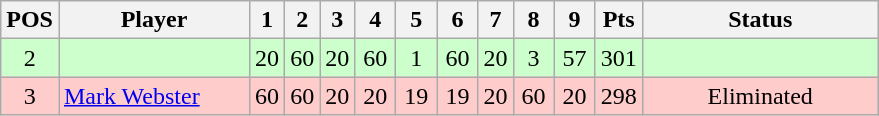<table class="wikitable" style="text-align:center; margin: 1em auto 1em auto, align:left">
<tr>
<th width=20>POS</th>
<th width=120>Player</th>
<th width=3>1</th>
<th width=3>2</th>
<th width=3>3</th>
<th width=20>4</th>
<th width=20>5</th>
<th width=20>6</th>
<th width=3>7</th>
<th width=20>8</th>
<th width=20>9</th>
<th width=20>Pts</th>
<th width=150>Status</th>
</tr>
<tr style="background:#CCFFCC;">
<td>2</td>
<td style="text-align:left;"></td>
<td>20</td>
<td>60</td>
<td>20</td>
<td>60</td>
<td>1</td>
<td>60</td>
<td>20</td>
<td>3</td>
<td>57</td>
<td>301</td>
<td></td>
</tr>
<tr style="background:#FFCCCC;">
<td>3</td>
<td style="text-align:left;"> <a href='#'>Mark Webster</a></td>
<td>60</td>
<td>60</td>
<td>20</td>
<td>20</td>
<td>19</td>
<td>19</td>
<td>20</td>
<td>60</td>
<td>20</td>
<td>298</td>
<td>Eliminated</td>
</tr>
</table>
